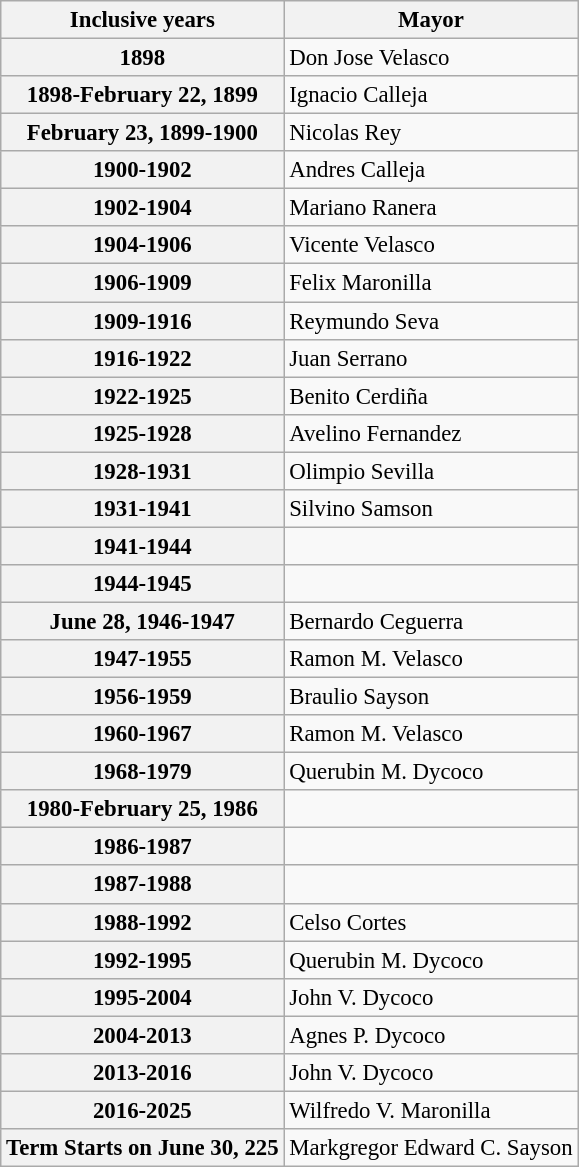<table class="wikitable collapsible autocollapse" style="font-size:95%">
<tr>
<th scope="col">Inclusive years</th>
<th scope="col">Mayor</th>
</tr>
<tr>
<th scope="row">1898</th>
<td>Don Jose Velasco</td>
</tr>
<tr>
<th scope="row">1898-February 22, 1899</th>
<td>Ignacio Calleja </td>
</tr>
<tr>
<th scope="row">February 23, 1899-1900</th>
<td>Nicolas Rey</td>
</tr>
<tr>
<th scope="row">1900-1902</th>
<td>Andres Calleja</td>
</tr>
<tr>
<th scope="row">1902-1904</th>
<td>Mariano Ranera</td>
</tr>
<tr>
<th scope="row">1904-1906</th>
<td>Vicente Velasco</td>
</tr>
<tr>
<th scope="row">1906-1909</th>
<td>Felix Maronilla</td>
</tr>
<tr>
<th scope="row">1909-1916</th>
<td>Reymundo Seva</td>
</tr>
<tr>
<th scope="row">1916-1922</th>
<td>Juan Serrano</td>
</tr>
<tr>
<th scope="row">1922-1925</th>
<td>Benito Cerdiña</td>
</tr>
<tr>
<th scope="row">1925-1928</th>
<td>Avelino Fernandez</td>
</tr>
<tr>
<th scope="row">1928-1931</th>
<td>Olimpio Sevilla</td>
</tr>
<tr>
<th scope="row">1931-1941</th>
<td>Silvino Samson</td>
</tr>
<tr>
<th scope="row">1941-1944</th>
<td></td>
</tr>
<tr>
<th scope="row">1944-1945</th>
<td></td>
</tr>
<tr>
<th scope="row">June 28, 1946-1947</th>
<td>Bernardo Ceguerra</td>
</tr>
<tr>
<th scope="row">1947-1955</th>
<td>Ramon M. Velasco</td>
</tr>
<tr>
<th scope="row">1956-1959</th>
<td>Braulio Sayson</td>
</tr>
<tr>
<th scope="row">1960-1967</th>
<td>Ramon M. Velasco</td>
</tr>
<tr>
<th scope="row">1968-1979</th>
<td>Querubin M. Dycoco</td>
</tr>
<tr>
<th scope="row">1980-February 25, 1986</th>
<td></td>
</tr>
<tr>
<th scope="row">1986-1987</th>
<td></td>
</tr>
<tr>
<th scope="row">1987-1988</th>
<td></td>
</tr>
<tr>
<th scope="row">1988-1992</th>
<td>Celso Cortes</td>
</tr>
<tr>
<th scope="row">1992-1995</th>
<td>Querubin M. Dycoco</td>
</tr>
<tr>
<th scope="row">1995-2004</th>
<td>John V. Dycoco</td>
</tr>
<tr>
<th scope="row">2004-2013</th>
<td>Agnes P. Dycoco</td>
</tr>
<tr>
<th scope="row">2013-2016</th>
<td>John V. Dycoco</td>
</tr>
<tr>
<th scope="row">2016-2025</th>
<td>Wilfredo V. Maronilla</td>
</tr>
<tr>
<th scope="row">Term Starts on June 30, 225</th>
<td>Markgregor Edward C. Sayson</td>
</tr>
</table>
